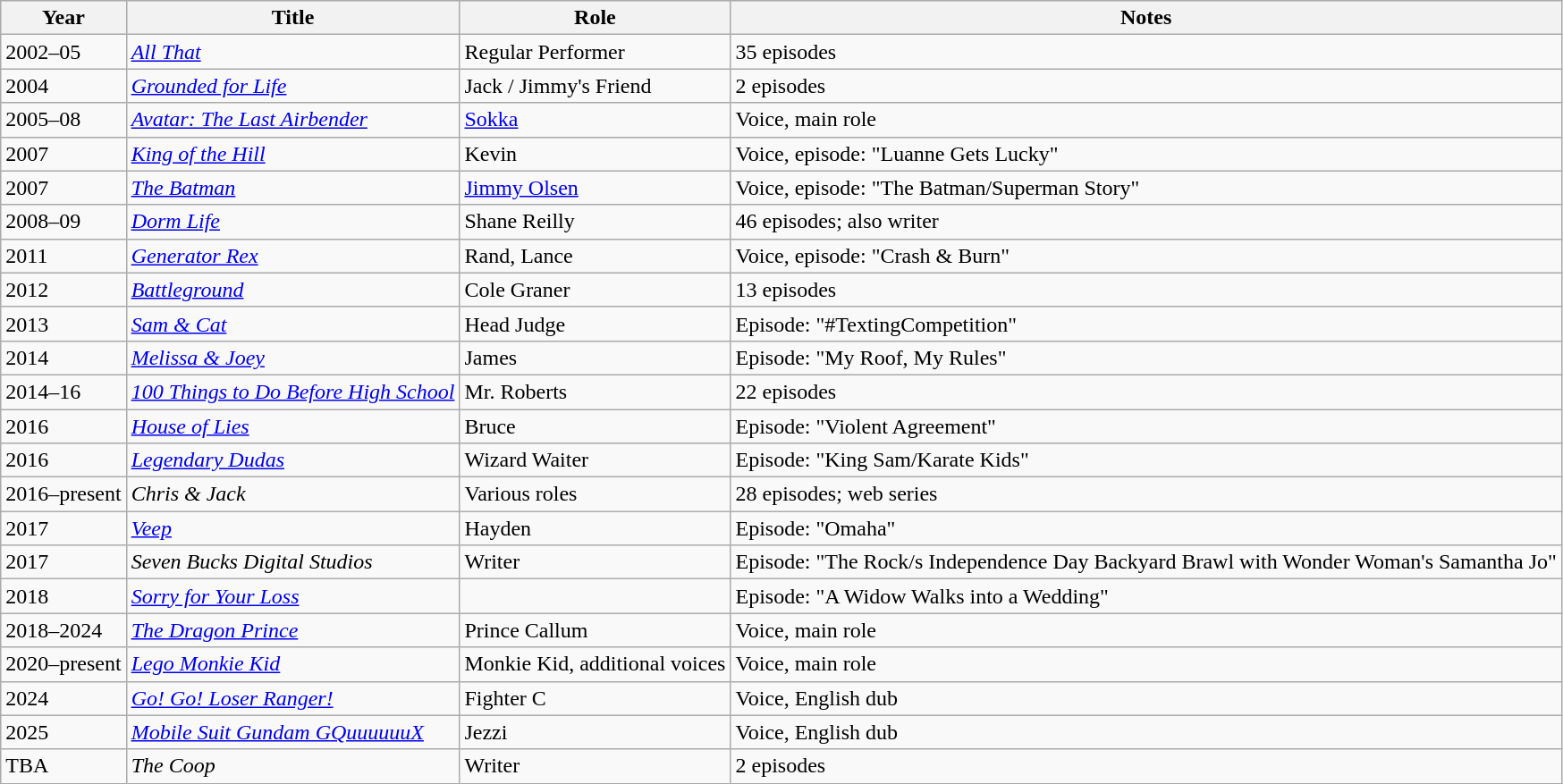<table class="wikitable">
<tr>
<th>Year</th>
<th>Title</th>
<th>Role</th>
<th>Notes</th>
</tr>
<tr>
<td>2002–05</td>
<td><em><a href='#'>All That</a></em></td>
<td>Regular Performer</td>
<td>35 episodes</td>
</tr>
<tr>
<td>2004</td>
<td><em><a href='#'>Grounded for Life</a></em></td>
<td>Jack / Jimmy's Friend</td>
<td>2 episodes</td>
</tr>
<tr>
<td>2005–08</td>
<td><em><a href='#'>Avatar: The Last Airbender</a></em></td>
<td><a href='#'>Sokka</a></td>
<td>Voice, main role</td>
</tr>
<tr>
<td>2007</td>
<td><em><a href='#'>King of the Hill</a></em></td>
<td>Kevin</td>
<td>Voice, episode: "Luanne Gets Lucky"</td>
</tr>
<tr>
<td>2007</td>
<td><em><a href='#'>The Batman</a></em></td>
<td><a href='#'>Jimmy Olsen</a></td>
<td>Voice, episode: "The Batman/Superman Story"</td>
</tr>
<tr>
<td>2008–09</td>
<td><em><a href='#'>Dorm Life</a></em></td>
<td>Shane Reilly</td>
<td>46 episodes; also writer</td>
</tr>
<tr>
<td>2011</td>
<td><em><a href='#'>Generator Rex</a></em></td>
<td>Rand, Lance</td>
<td>Voice, episode: "Crash & Burn"</td>
</tr>
<tr>
<td>2012</td>
<td><em><a href='#'>Battleground</a></em></td>
<td>Cole Graner</td>
<td>13 episodes</td>
</tr>
<tr>
<td>2013</td>
<td><em><a href='#'>Sam & Cat</a></em></td>
<td>Head Judge</td>
<td>Episode: "#TextingCompetition"</td>
</tr>
<tr>
<td>2014</td>
<td><em><a href='#'>Melissa & Joey</a></em></td>
<td>James</td>
<td>Episode: "My Roof, My Rules"</td>
</tr>
<tr>
<td>2014–16</td>
<td><em><a href='#'>100 Things to Do Before High School</a></em></td>
<td>Mr. Roberts</td>
<td>22 episodes</td>
</tr>
<tr>
<td>2016</td>
<td><em><a href='#'>House of Lies</a></em></td>
<td>Bruce</td>
<td>Episode: "Violent Agreement"</td>
</tr>
<tr>
<td>2016</td>
<td><em><a href='#'>Legendary Dudas</a></em></td>
<td>Wizard Waiter</td>
<td>Episode: "King Sam/Karate Kids"</td>
</tr>
<tr>
<td>2016–present</td>
<td><em>Chris & Jack</em></td>
<td>Various roles</td>
<td>28 episodes; web series</td>
</tr>
<tr>
<td>2017</td>
<td><em><a href='#'>Veep</a></em></td>
<td>Hayden</td>
<td>Episode: "Omaha"</td>
</tr>
<tr>
<td>2017</td>
<td><em>Seven Bucks Digital Studios</em></td>
<td>Writer</td>
<td>Episode: "The Rock/s Independence Day Backyard Brawl with Wonder Woman's Samantha Jo"</td>
</tr>
<tr>
<td>2018</td>
<td><em><a href='#'>Sorry for Your Loss</a></em></td>
<td></td>
<td>Episode: "A Widow Walks into a Wedding"</td>
</tr>
<tr>
<td>2018–2024</td>
<td><em><a href='#'>The Dragon Prince</a></em></td>
<td>Prince Callum</td>
<td>Voice, main role</td>
</tr>
<tr>
<td>2020–present</td>
<td><em><a href='#'>Lego Monkie Kid</a></em></td>
<td>Monkie Kid, additional voices</td>
<td>Voice, main role</td>
</tr>
<tr>
<td>2024</td>
<td><em><a href='#'>Go! Go! Loser Ranger!</a></em></td>
<td>Fighter C</td>
<td>Voice, English dub</td>
</tr>
<tr>
<td>2025</td>
<td><em><a href='#'>Mobile Suit Gundam GQuuuuuuX</a></em></td>
<td>Jezzi</td>
<td>Voice, English dub</td>
</tr>
<tr>
<td>TBA</td>
<td><em>The Coop</em></td>
<td>Writer</td>
<td>2 episodes</td>
</tr>
</table>
